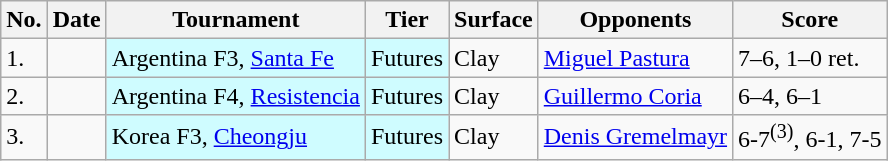<table class="sortable wikitable">
<tr>
<th>No.</th>
<th>Date</th>
<th>Tournament</th>
<th>Tier</th>
<th>Surface</th>
<th>Opponents</th>
<th class="unsortable">Score</th>
</tr>
<tr>
<td>1.</td>
<td></td>
<td style="background:#cffcff;">Argentina F3, <a href='#'>Santa Fe</a></td>
<td style="background:#cffcff;">Futures</td>
<td>Clay</td>
<td> <a href='#'>Miguel Pastura</a></td>
<td>7–6, 1–0 ret.</td>
</tr>
<tr>
<td>2.</td>
<td></td>
<td style="background:#cffcff;">Argentina F4, <a href='#'>Resistencia</a></td>
<td style="background:#cffcff;">Futures</td>
<td>Clay</td>
<td> <a href='#'>Guillermo Coria</a></td>
<td>6–4, 6–1</td>
</tr>
<tr>
<td>3.</td>
<td></td>
<td style="background:#cffcff;">Korea F3, <a href='#'>Cheongju</a></td>
<td style="background:#cffcff;">Futures</td>
<td>Clay</td>
<td> <a href='#'>Denis Gremelmayr</a></td>
<td>6-7<sup>(3)</sup>, 6-1, 7-5</td>
</tr>
</table>
